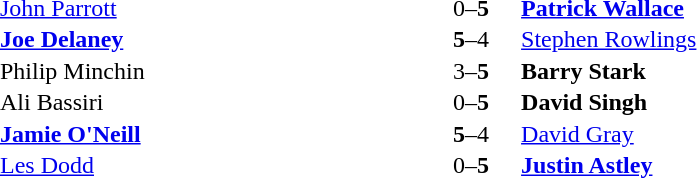<table width="50%" cellspacing="1">
<tr>
<th width=45%></th>
<th width=10%></th>
<th width=45%></th>
</tr>
<tr>
<td> <a href='#'>John Parrott</a></td>
<td align="center">0–<strong>5</strong></td>
<td> <strong><a href='#'>Patrick Wallace</a></strong></td>
</tr>
<tr>
<td> <strong><a href='#'>Joe Delaney</a></strong></td>
<td align="center"><strong>5</strong>–4</td>
<td> <a href='#'>Stephen Rowlings</a></td>
</tr>
<tr>
<td> Philip Minchin</td>
<td align="center">3–<strong>5</strong></td>
<td> <strong>Barry Stark</strong></td>
</tr>
<tr>
<td> Ali Bassiri</td>
<td align="center">0–<strong>5</strong></td>
<td> <strong>David Singh</strong></td>
</tr>
<tr>
<td> <strong><a href='#'>Jamie O'Neill</a></strong></td>
<td align="center"><strong>5</strong>–4</td>
<td> <a href='#'>David Gray</a></td>
</tr>
<tr>
<td> <a href='#'>Les Dodd</a></td>
<td align="center">0–<strong>5</strong></td>
<td> <strong><a href='#'>Justin Astley</a></strong></td>
</tr>
</table>
